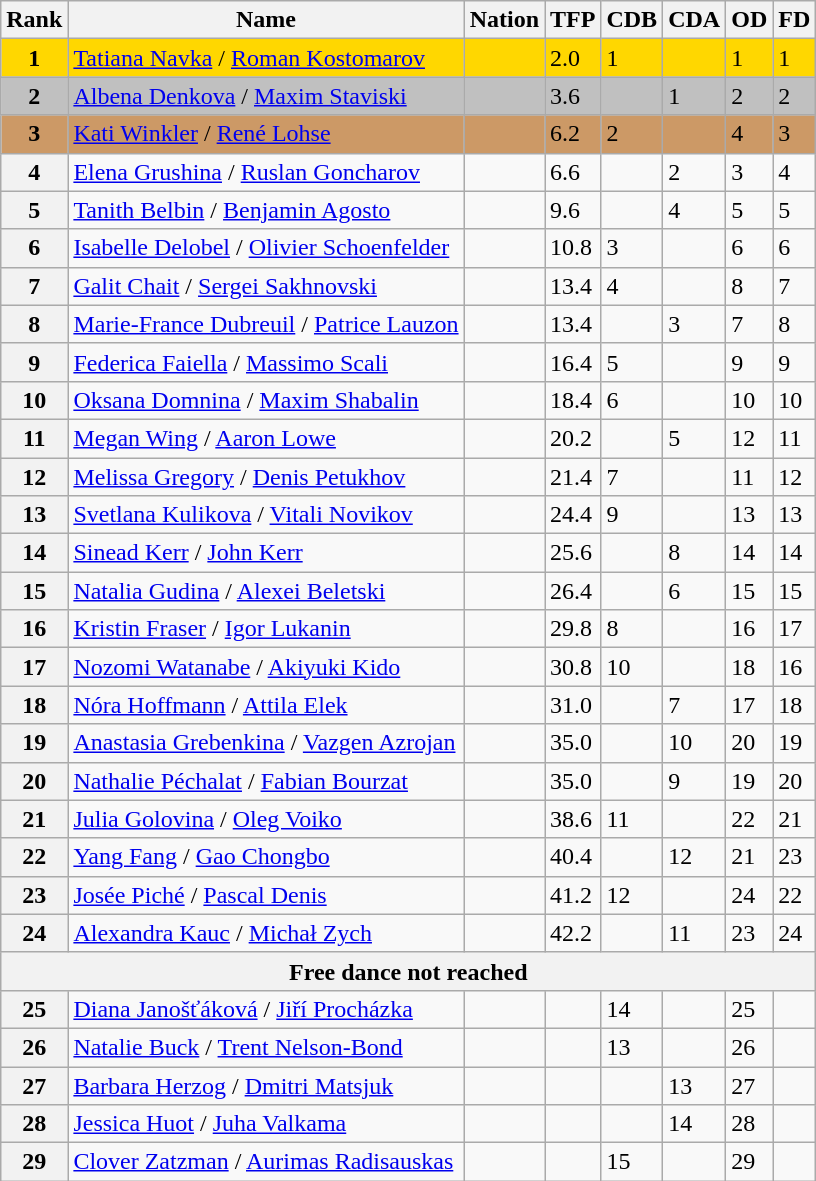<table class="wikitable">
<tr>
<th>Rank</th>
<th>Name</th>
<th>Nation</th>
<th>TFP</th>
<th>CDB</th>
<th>CDA</th>
<th>OD</th>
<th>FD</th>
</tr>
<tr bgcolor=gold>
<td align=center><strong>1</strong></td>
<td><a href='#'>Tatiana Navka</a> / <a href='#'>Roman Kostomarov</a></td>
<td></td>
<td>2.0</td>
<td>1</td>
<td></td>
<td>1</td>
<td>1</td>
</tr>
<tr bgcolor=silver>
<td align=center><strong>2</strong></td>
<td><a href='#'>Albena Denkova</a> / <a href='#'>Maxim Staviski</a></td>
<td></td>
<td>3.6</td>
<td></td>
<td>1</td>
<td>2</td>
<td>2</td>
</tr>
<tr bgcolor=cc9966>
<td align=center><strong>3</strong></td>
<td><a href='#'>Kati Winkler</a> / <a href='#'>René Lohse</a></td>
<td></td>
<td>6.2</td>
<td>2</td>
<td></td>
<td>4</td>
<td>3</td>
</tr>
<tr>
<th>4</th>
<td><a href='#'>Elena Grushina</a> / <a href='#'>Ruslan Goncharov</a></td>
<td></td>
<td>6.6</td>
<td></td>
<td>2</td>
<td>3</td>
<td>4</td>
</tr>
<tr>
<th>5</th>
<td><a href='#'>Tanith Belbin</a> / <a href='#'>Benjamin Agosto</a></td>
<td></td>
<td>9.6</td>
<td></td>
<td>4</td>
<td>5</td>
<td>5</td>
</tr>
<tr>
<th>6</th>
<td><a href='#'>Isabelle Delobel</a> / <a href='#'>Olivier Schoenfelder</a></td>
<td></td>
<td>10.8</td>
<td>3</td>
<td></td>
<td>6</td>
<td>6</td>
</tr>
<tr>
<th>7</th>
<td><a href='#'>Galit Chait</a> / <a href='#'>Sergei Sakhnovski</a></td>
<td></td>
<td>13.4</td>
<td>4</td>
<td></td>
<td>8</td>
<td>7</td>
</tr>
<tr>
<th>8</th>
<td><a href='#'>Marie-France Dubreuil</a> / <a href='#'>Patrice Lauzon</a></td>
<td></td>
<td>13.4</td>
<td></td>
<td>3</td>
<td>7</td>
<td>8</td>
</tr>
<tr>
<th>9</th>
<td><a href='#'>Federica Faiella</a> / <a href='#'>Massimo Scali</a></td>
<td></td>
<td>16.4</td>
<td>5</td>
<td></td>
<td>9</td>
<td>9</td>
</tr>
<tr>
<th>10</th>
<td><a href='#'>Oksana Domnina</a> / <a href='#'>Maxim Shabalin</a></td>
<td></td>
<td>18.4</td>
<td>6</td>
<td></td>
<td>10</td>
<td>10</td>
</tr>
<tr>
<th>11</th>
<td><a href='#'>Megan Wing</a> / <a href='#'>Aaron Lowe</a></td>
<td></td>
<td>20.2</td>
<td></td>
<td>5</td>
<td>12</td>
<td>11</td>
</tr>
<tr>
<th>12</th>
<td><a href='#'>Melissa Gregory</a> / <a href='#'>Denis Petukhov</a></td>
<td></td>
<td>21.4</td>
<td>7</td>
<td></td>
<td>11</td>
<td>12</td>
</tr>
<tr>
<th>13</th>
<td><a href='#'>Svetlana Kulikova</a> / <a href='#'>Vitali Novikov</a></td>
<td></td>
<td>24.4</td>
<td>9</td>
<td></td>
<td>13</td>
<td>13</td>
</tr>
<tr>
<th>14</th>
<td><a href='#'>Sinead Kerr</a> / <a href='#'>John Kerr</a></td>
<td></td>
<td>25.6</td>
<td></td>
<td>8</td>
<td>14</td>
<td>14</td>
</tr>
<tr>
<th>15</th>
<td><a href='#'>Natalia Gudina</a> / <a href='#'>Alexei Beletski</a></td>
<td></td>
<td>26.4</td>
<td></td>
<td>6</td>
<td>15</td>
<td>15</td>
</tr>
<tr>
<th>16</th>
<td><a href='#'>Kristin Fraser</a> / <a href='#'>Igor Lukanin</a></td>
<td></td>
<td>29.8</td>
<td>8</td>
<td></td>
<td>16</td>
<td>17</td>
</tr>
<tr>
<th>17</th>
<td><a href='#'>Nozomi Watanabe</a> / <a href='#'>Akiyuki Kido</a></td>
<td></td>
<td>30.8</td>
<td>10</td>
<td></td>
<td>18</td>
<td>16</td>
</tr>
<tr>
<th>18</th>
<td><a href='#'>Nóra Hoffmann</a> / <a href='#'>Attila Elek</a></td>
<td></td>
<td>31.0</td>
<td></td>
<td>7</td>
<td>17</td>
<td>18</td>
</tr>
<tr>
<th>19</th>
<td><a href='#'>Anastasia Grebenkina</a> / <a href='#'>Vazgen Azrojan</a></td>
<td></td>
<td>35.0</td>
<td></td>
<td>10</td>
<td>20</td>
<td>19</td>
</tr>
<tr>
<th>20</th>
<td><a href='#'>Nathalie Péchalat</a> / <a href='#'>Fabian Bourzat</a></td>
<td></td>
<td>35.0</td>
<td></td>
<td>9</td>
<td>19</td>
<td>20</td>
</tr>
<tr>
<th>21</th>
<td><a href='#'>Julia Golovina</a> / <a href='#'>Oleg Voiko</a></td>
<td></td>
<td>38.6</td>
<td>11</td>
<td></td>
<td>22</td>
<td>21</td>
</tr>
<tr>
<th>22</th>
<td><a href='#'>Yang Fang</a> / <a href='#'>Gao Chongbo</a></td>
<td></td>
<td>40.4</td>
<td></td>
<td>12</td>
<td>21</td>
<td>23</td>
</tr>
<tr>
<th>23</th>
<td><a href='#'>Josée Piché</a> / <a href='#'>Pascal Denis</a></td>
<td></td>
<td>41.2</td>
<td>12</td>
<td></td>
<td>24</td>
<td>22</td>
</tr>
<tr>
<th>24</th>
<td><a href='#'>Alexandra Kauc</a> / <a href='#'>Michał Zych</a></td>
<td></td>
<td>42.2</td>
<td></td>
<td>11</td>
<td>23</td>
<td>24</td>
</tr>
<tr>
<th colspan=8>Free dance not reached</th>
</tr>
<tr>
<th>25</th>
<td><a href='#'>Diana Janošťáková</a> / <a href='#'>Jiří Procházka</a></td>
<td></td>
<td></td>
<td>14</td>
<td></td>
<td>25</td>
<td></td>
</tr>
<tr>
<th>26</th>
<td><a href='#'>Natalie Buck</a> / <a href='#'>Trent Nelson-Bond</a></td>
<td></td>
<td></td>
<td>13</td>
<td></td>
<td>26</td>
<td></td>
</tr>
<tr>
<th>27</th>
<td><a href='#'>Barbara Herzog</a> / <a href='#'>Dmitri Matsjuk</a></td>
<td></td>
<td></td>
<td></td>
<td>13</td>
<td>27</td>
<td></td>
</tr>
<tr>
<th>28</th>
<td><a href='#'>Jessica Huot</a> / <a href='#'>Juha Valkama</a></td>
<td></td>
<td></td>
<td></td>
<td>14</td>
<td>28</td>
<td></td>
</tr>
<tr>
<th>29</th>
<td><a href='#'>Clover Zatzman</a> / <a href='#'>Aurimas Radisauskas</a></td>
<td></td>
<td></td>
<td>15</td>
<td></td>
<td>29</td>
<td></td>
</tr>
</table>
